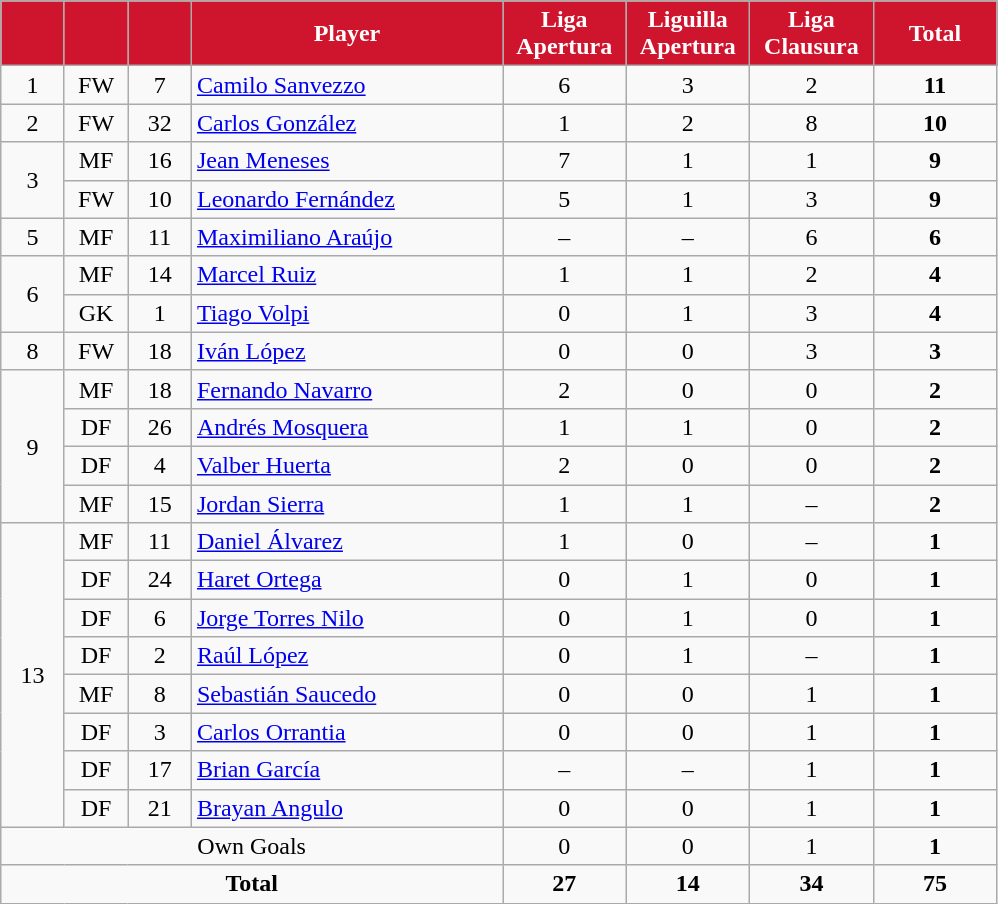<table class="wikitable" style="text-align:center;">
<tr>
<th style="background:#CF152D; color:white; width:35px;"></th>
<th style="background:#CF152D; color:white; width:35px;"></th>
<th style="background:#CF152D; color:white; width:35px;"></th>
<th style="background:#CF152D; color:white; width:200px;">Player</th>
<th style="background:#CF152D; color:white; width:75px;">Liga Apertura</th>
<th style="background:#CF152D; color:white; width:75px;">Liguilla Apertura</th>
<th style="background:#CF152D; color:white; width:75px;">Liga Clausura</th>
<th style="background:#CF152D; color:white; width:75px;">Total</th>
</tr>
<tr>
<td>1</td>
<td>FW</td>
<td>7</td>
<td align=left> <a href='#'>Camilo Sanvezzo</a></td>
<td>6</td>
<td>3</td>
<td>2</td>
<td><strong>11</strong></td>
</tr>
<tr>
<td>2</td>
<td>FW</td>
<td>32</td>
<td align=left> <a href='#'>Carlos González</a></td>
<td>1</td>
<td>2</td>
<td>8</td>
<td><strong>10</strong></td>
</tr>
<tr>
<td rowspan=2>3</td>
<td>MF</td>
<td>16</td>
<td align=left> <a href='#'>Jean Meneses</a></td>
<td>7</td>
<td>1</td>
<td>1</td>
<td><strong>9</strong></td>
</tr>
<tr>
<td>FW</td>
<td>10</td>
<td align=left> <a href='#'>Leonardo Fernández</a></td>
<td>5</td>
<td>1</td>
<td>3</td>
<td><strong>9</strong></td>
</tr>
<tr>
<td>5</td>
<td>MF</td>
<td>11</td>
<td align=left> <a href='#'>Maximiliano Araújo</a></td>
<td>–</td>
<td>–</td>
<td>6</td>
<td><strong>6</strong></td>
</tr>
<tr>
<td rowspan=2>6</td>
<td>MF</td>
<td>14</td>
<td align=left> <a href='#'>Marcel Ruiz</a></td>
<td>1</td>
<td>1</td>
<td>2</td>
<td><strong>4</strong></td>
</tr>
<tr>
<td>GK</td>
<td>1</td>
<td align=left> <a href='#'>Tiago Volpi</a></td>
<td>0</td>
<td>1</td>
<td>3</td>
<td><strong>4</strong></td>
</tr>
<tr>
<td>8</td>
<td>FW</td>
<td>18</td>
<td align=left> <a href='#'>Iván López</a></td>
<td>0</td>
<td>0</td>
<td>3</td>
<td><strong>3</strong></td>
</tr>
<tr>
<td rowspan=4>9</td>
<td>MF</td>
<td>18</td>
<td align=left> <a href='#'>Fernando Navarro</a></td>
<td>2</td>
<td>0</td>
<td>0</td>
<td><strong>2</strong></td>
</tr>
<tr>
<td>DF</td>
<td>26</td>
<td align=left> <a href='#'>Andrés Mosquera</a></td>
<td>1</td>
<td>1</td>
<td>0</td>
<td><strong>2</strong></td>
</tr>
<tr>
<td>DF</td>
<td>4</td>
<td align=left> <a href='#'>Valber Huerta</a></td>
<td>2</td>
<td>0</td>
<td>0</td>
<td><strong>2</strong></td>
</tr>
<tr>
<td>MF</td>
<td>15</td>
<td align=left> <a href='#'>Jordan Sierra</a></td>
<td>1</td>
<td>1</td>
<td>–</td>
<td><strong>2</strong></td>
</tr>
<tr>
<td rowspan=8>13</td>
<td>MF</td>
<td>11</td>
<td align=left> <a href='#'>Daniel Álvarez</a></td>
<td>1</td>
<td>0</td>
<td>–</td>
<td><strong>1</strong></td>
</tr>
<tr>
<td>DF</td>
<td>24</td>
<td align=left> <a href='#'>Haret Ortega</a></td>
<td>0</td>
<td>1</td>
<td>0</td>
<td><strong>1</strong></td>
</tr>
<tr>
<td>DF</td>
<td>6</td>
<td align=left> <a href='#'>Jorge Torres Nilo</a></td>
<td>0</td>
<td>1</td>
<td>0</td>
<td><strong>1</strong></td>
</tr>
<tr>
<td>DF</td>
<td>2</td>
<td align=left> <a href='#'>Raúl López</a></td>
<td>0</td>
<td>1</td>
<td>–</td>
<td><strong>1</strong></td>
</tr>
<tr>
<td>MF</td>
<td>8</td>
<td align=left> <a href='#'>Sebastián Saucedo</a></td>
<td>0</td>
<td>0</td>
<td>1</td>
<td><strong>1</strong></td>
</tr>
<tr>
<td>DF</td>
<td>3</td>
<td align=left> <a href='#'>Carlos Orrantia</a></td>
<td>0</td>
<td>0</td>
<td>1</td>
<td><strong>1</strong></td>
</tr>
<tr>
<td>DF</td>
<td>17</td>
<td align=left> <a href='#'>Brian García</a></td>
<td>–</td>
<td>–</td>
<td>1</td>
<td><strong>1</strong></td>
</tr>
<tr>
<td>DF</td>
<td>21</td>
<td align=left> <a href='#'>Brayan Angulo</a></td>
<td>0</td>
<td>0</td>
<td>1</td>
<td><strong>1</strong></td>
</tr>
<tr>
<td colspan="4">Own Goals</td>
<td>0</td>
<td>0</td>
<td>1</td>
<td><strong>1</strong></td>
</tr>
<tr>
<td colspan="4"><strong>Total</strong></td>
<td><strong>27</strong></td>
<td><strong>14</strong></td>
<td><strong>34</strong></td>
<td><strong>75</strong></td>
</tr>
</table>
